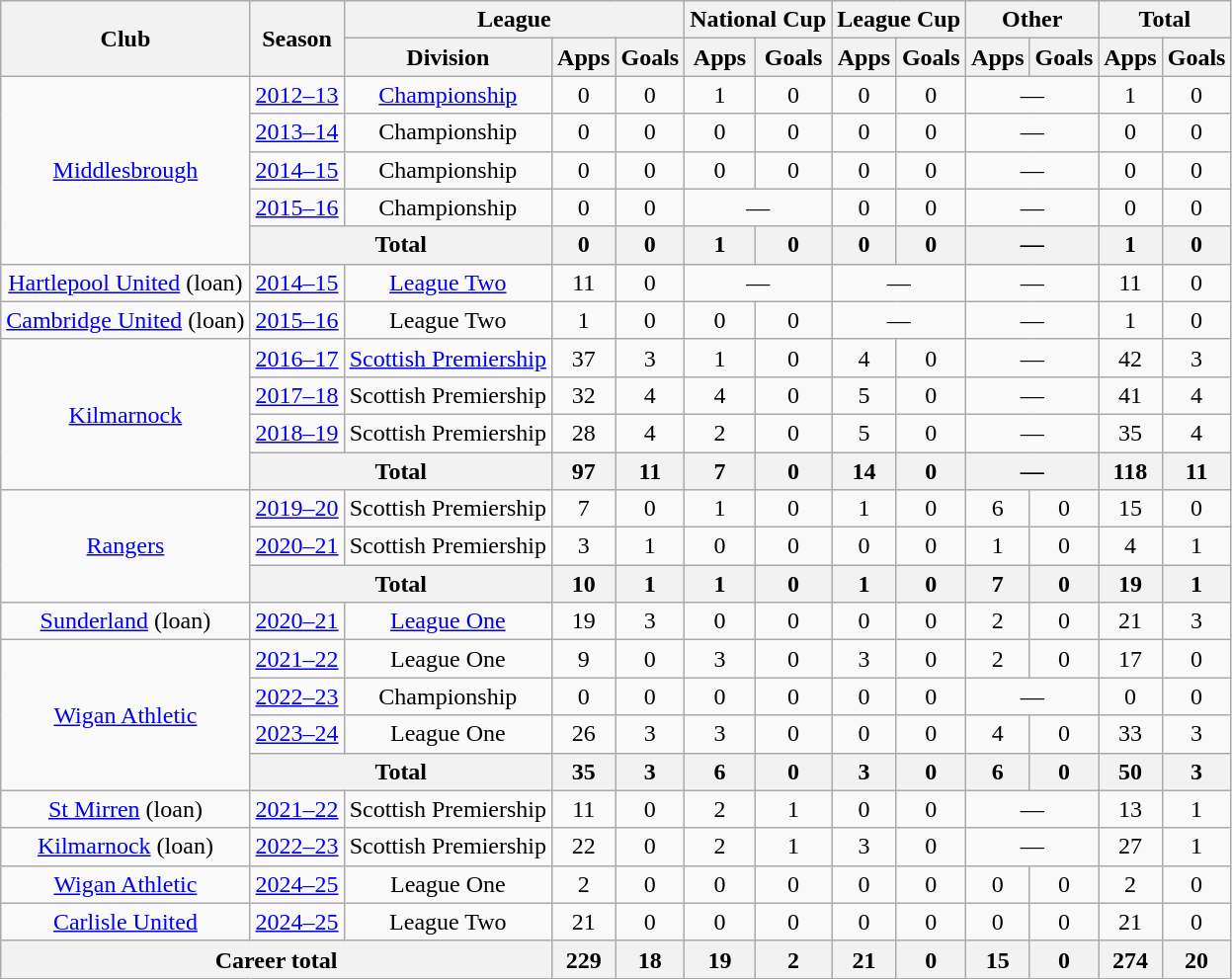<table class=wikitable style="text-align: center;">
<tr>
<th rowspan=2>Club</th>
<th rowspan=2>Season</th>
<th colspan=3>League</th>
<th colspan=2>National Cup</th>
<th colspan=2>League Cup</th>
<th colspan=2>Other</th>
<th colspan=2>Total</th>
</tr>
<tr>
<th>Division</th>
<th>Apps</th>
<th>Goals</th>
<th>Apps</th>
<th>Goals</th>
<th>Apps</th>
<th>Goals</th>
<th>Apps</th>
<th>Goals</th>
<th>Apps</th>
<th>Goals</th>
</tr>
<tr>
<td rowspan="5"><a href='#'>Middlesbrough</a></td>
<td><a href='#'>2012–13</a></td>
<td><a href='#'>Championship</a></td>
<td>0</td>
<td>0</td>
<td>1</td>
<td>0</td>
<td>0</td>
<td>0</td>
<td colspan=2>—</td>
<td>1</td>
<td>0</td>
</tr>
<tr>
<td><a href='#'>2013–14</a></td>
<td>Championship</td>
<td>0</td>
<td>0</td>
<td>0</td>
<td>0</td>
<td>0</td>
<td>0</td>
<td colspan=2>—</td>
<td>0</td>
<td>0</td>
</tr>
<tr>
<td><a href='#'>2014–15</a></td>
<td>Championship</td>
<td>0</td>
<td>0</td>
<td>0</td>
<td>0</td>
<td>0</td>
<td>0</td>
<td colspan=2>—</td>
<td>0</td>
<td>0</td>
</tr>
<tr>
<td><a href='#'>2015–16</a></td>
<td>Championship</td>
<td>0</td>
<td>0</td>
<td colspan=2>—</td>
<td>0</td>
<td>0</td>
<td colspan=2>—</td>
<td>0</td>
<td>0</td>
</tr>
<tr>
<th colspan=2>Total</th>
<th>0</th>
<th>0</th>
<th>1</th>
<th>0</th>
<th>0</th>
<th>0</th>
<th colspan=2>—</th>
<th>1</th>
<th>0</th>
</tr>
<tr>
<td><a href='#'>Hartlepool United</a> (loan)</td>
<td><a href='#'>2014–15</a></td>
<td><a href='#'>League Two</a></td>
<td>11</td>
<td>0</td>
<td colspan=2>—</td>
<td colspan=2>—</td>
<td colspan=2>—</td>
<td>11</td>
<td>0</td>
</tr>
<tr>
<td><a href='#'>Cambridge United</a> (loan)</td>
<td><a href='#'>2015–16</a></td>
<td>League Two</td>
<td>1</td>
<td>0</td>
<td>0</td>
<td>0</td>
<td colspan=2>—</td>
<td colspan=2>—</td>
<td>1</td>
<td>0</td>
</tr>
<tr>
<td rowspan="4"><a href='#'>Kilmarnock</a></td>
<td><a href='#'>2016–17</a></td>
<td><a href='#'>Scottish Premiership</a></td>
<td>37</td>
<td>3</td>
<td>1</td>
<td>0</td>
<td>4</td>
<td>0</td>
<td colspan=2>—</td>
<td>42</td>
<td>3</td>
</tr>
<tr>
<td><a href='#'>2017–18</a></td>
<td>Scottish Premiership</td>
<td>32</td>
<td>4</td>
<td>4</td>
<td>0</td>
<td>5</td>
<td>0</td>
<td colspan=2>—</td>
<td>41</td>
<td>4</td>
</tr>
<tr>
<td><a href='#'>2018–19</a></td>
<td>Scottish Premiership</td>
<td>28</td>
<td>4</td>
<td>2</td>
<td>0</td>
<td>5</td>
<td>0</td>
<td colspan=2>—</td>
<td>35</td>
<td>4</td>
</tr>
<tr>
<th colspan="2">Total</th>
<th>97</th>
<th>11</th>
<th>7</th>
<th>0</th>
<th>14</th>
<th>0</th>
<th colspan=2>—</th>
<th>118</th>
<th>11</th>
</tr>
<tr>
<td rowspan="3"><a href='#'>Rangers</a></td>
<td><a href='#'>2019–20</a></td>
<td>Scottish Premiership</td>
<td>7</td>
<td>0</td>
<td>1</td>
<td>0</td>
<td>1</td>
<td>0</td>
<td>6</td>
<td>0</td>
<td>15</td>
<td>0</td>
</tr>
<tr>
<td><a href='#'>2020–21</a></td>
<td>Scottish Premiership</td>
<td>3</td>
<td>1</td>
<td>0</td>
<td>0</td>
<td>0</td>
<td>0</td>
<td>1</td>
<td>0</td>
<td>4</td>
<td>1</td>
</tr>
<tr>
<th colspan=2>Total</th>
<th>10</th>
<th>1</th>
<th>1</th>
<th>0</th>
<th>1</th>
<th>0</th>
<th>7</th>
<th>0</th>
<th>19</th>
<th>1</th>
</tr>
<tr>
<td><a href='#'>Sunderland</a> (loan)</td>
<td><a href='#'>2020–21</a></td>
<td><a href='#'>League One</a></td>
<td>19</td>
<td>3</td>
<td>0</td>
<td>0</td>
<td>0</td>
<td>0</td>
<td>2</td>
<td>0</td>
<td>21</td>
<td>3</td>
</tr>
<tr>
<td rowspan="4"><a href='#'>Wigan Athletic</a></td>
<td><a href='#'>2021–22</a></td>
<td>League One</td>
<td>9</td>
<td>0</td>
<td>3</td>
<td>0</td>
<td>3</td>
<td>0</td>
<td>2</td>
<td>0</td>
<td>17</td>
<td>0</td>
</tr>
<tr>
<td><a href='#'>2022–23</a></td>
<td>Championship</td>
<td>0</td>
<td>0</td>
<td>0</td>
<td>0</td>
<td>0</td>
<td>0</td>
<td colspan="2">—</td>
<td>0</td>
<td>0</td>
</tr>
<tr>
<td><a href='#'>2023–24</a></td>
<td>League One</td>
<td>26</td>
<td>3</td>
<td>3</td>
<td>0</td>
<td>0</td>
<td>0</td>
<td>4</td>
<td>0</td>
<td>33</td>
<td>3</td>
</tr>
<tr>
<th colspan=2>Total</th>
<th>35</th>
<th>3</th>
<th>6</th>
<th>0</th>
<th>3</th>
<th>0</th>
<th>6</th>
<th>0</th>
<th>50</th>
<th>3</th>
</tr>
<tr>
<td><a href='#'>St Mirren</a> (loan)</td>
<td><a href='#'>2021–22</a></td>
<td>Scottish Premiership</td>
<td>11</td>
<td>0</td>
<td>2</td>
<td>1</td>
<td>0</td>
<td>0</td>
<td colspan="2">—</td>
<td>13</td>
<td>1</td>
</tr>
<tr>
<td><a href='#'>Kilmarnock</a> (loan)</td>
<td><a href='#'>2022–23</a></td>
<td>Scottish Premiership</td>
<td>22</td>
<td>0</td>
<td>2</td>
<td>1</td>
<td>3</td>
<td>0</td>
<td colspan="2">—</td>
<td>27</td>
<td>1</td>
</tr>
<tr>
<td><a href='#'>Wigan Athletic</a></td>
<td><a href='#'>2024–25</a></td>
<td>League One</td>
<td>2</td>
<td>0</td>
<td>0</td>
<td>0</td>
<td>0</td>
<td>0</td>
<td>0</td>
<td>0</td>
<td>2</td>
<td>0</td>
</tr>
<tr>
<td><a href='#'>Carlisle United</a></td>
<td><a href='#'>2024–25</a></td>
<td>League Two</td>
<td>21</td>
<td>0</td>
<td>0</td>
<td>0</td>
<td>0</td>
<td>0</td>
<td>0</td>
<td>0</td>
<td>21</td>
<td>0</td>
</tr>
<tr>
<th colspan="3">Career total</th>
<th>229</th>
<th>18</th>
<th>19</th>
<th>2</th>
<th>21</th>
<th>0</th>
<th>15</th>
<th>0</th>
<th>274</th>
<th>20</th>
</tr>
</table>
